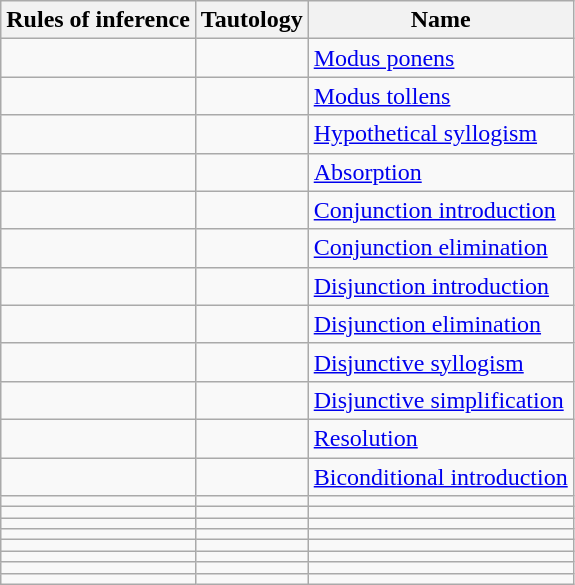<table class="wikitable">
<tr>
<th>Rules of inference</th>
<th>Tautology</th>
<th>Name</th>
</tr>
<tr>
<td></td>
<td></td>
<td><a href='#'>Modus ponens</a></td>
</tr>
<tr>
<td></td>
<td></td>
<td><a href='#'>Modus tollens</a></td>
</tr>
<tr>
<td></td>
<td></td>
<td><a href='#'>Hypothetical syllogism</a></td>
</tr>
<tr>
<td></td>
<td></td>
<td><a href='#'>Absorption</a></td>
</tr>
<tr>
<td></td>
<td></td>
<td><a href='#'>Conjunction introduction</a></td>
</tr>
<tr>
<td></td>
<td></td>
<td><a href='#'>Conjunction elimination</a></td>
</tr>
<tr>
<td></td>
<td></td>
<td><a href='#'>Disjunction introduction</a></td>
</tr>
<tr>
<td></td>
<td></td>
<td><a href='#'>Disjunction elimination</a></td>
</tr>
<tr>
<td></td>
<td></td>
<td><a href='#'>Disjunctive syllogism</a></td>
</tr>
<tr>
<td></td>
<td></td>
<td><a href='#'>Disjunctive simplification</a></td>
</tr>
<tr>
<td></td>
<td></td>
<td><a href='#'>Resolution</a></td>
</tr>
<tr>
<td></td>
<td></td>
<td><a href='#'>Biconditional introduction</a></td>
</tr>
<tr>
<td></td>
<td></td>
<td></td>
</tr>
<tr>
<td></td>
<td></td>
<td></td>
</tr>
<tr>
<td></td>
<td></td>
<td></td>
</tr>
<tr>
<td></td>
<td></td>
<td></td>
</tr>
<tr>
<td></td>
<td></td>
<td></td>
</tr>
<tr>
<td></td>
<td></td>
<td></td>
</tr>
<tr>
<td></td>
<td></td>
<td></td>
</tr>
<tr>
<td></td>
<td></td>
<td></td>
</tr>
</table>
